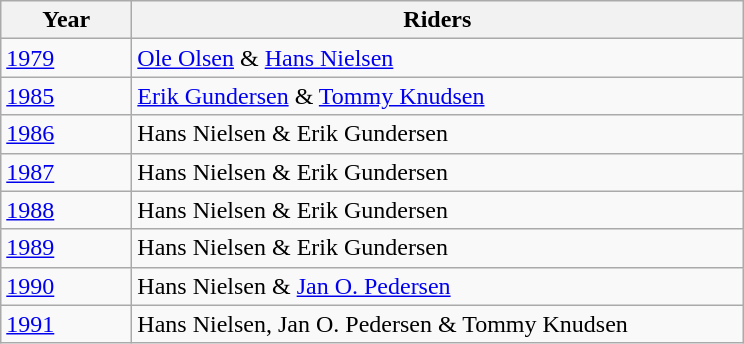<table class="wikitable">
<tr>
<th width="80">Year</th>
<th width="400">Riders</th>
</tr>
<tr>
<td><a href='#'>1979</a></td>
<td><a href='#'>Ole Olsen</a> & <a href='#'>Hans Nielsen</a></td>
</tr>
<tr>
<td><a href='#'>1985</a></td>
<td><a href='#'>Erik Gundersen</a> & <a href='#'>Tommy Knudsen</a></td>
</tr>
<tr>
<td><a href='#'>1986</a></td>
<td>Hans Nielsen & Erik Gundersen</td>
</tr>
<tr>
<td><a href='#'>1987</a></td>
<td>Hans Nielsen & Erik Gundersen</td>
</tr>
<tr>
<td><a href='#'>1988</a></td>
<td>Hans Nielsen & Erik Gundersen</td>
</tr>
<tr>
<td><a href='#'>1989</a></td>
<td>Hans Nielsen & Erik Gundersen</td>
</tr>
<tr>
<td><a href='#'>1990</a></td>
<td>Hans Nielsen & <a href='#'>Jan O. Pedersen</a></td>
</tr>
<tr>
<td><a href='#'>1991</a></td>
<td>Hans Nielsen, Jan O. Pedersen & Tommy Knudsen</td>
</tr>
</table>
